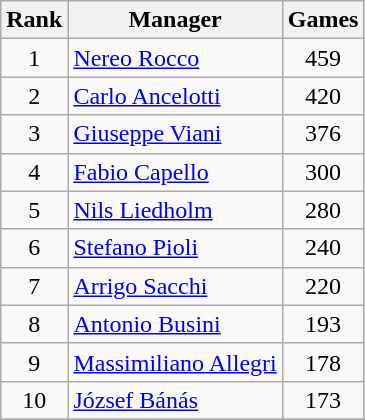<table class="wikitable sortable">
<tr>
<th>Rank</th>
<th>Manager</th>
<th>Games</th>
</tr>
<tr>
<td align=center>1</td>
<td> <a href='#'>Nereo Rocco</a></td>
<td align=center>459</td>
</tr>
<tr>
<td align=center>2</td>
<td> <a href='#'>Carlo Ancelotti</a></td>
<td align=center>420</td>
</tr>
<tr>
<td align=center>3</td>
<td> <a href='#'>Giuseppe Viani</a></td>
<td align=center>376</td>
</tr>
<tr>
<td align=center>4</td>
<td> <a href='#'>Fabio Capello</a></td>
<td align=center>300</td>
</tr>
<tr>
<td align=center>5</td>
<td> <a href='#'>Nils Liedholm</a></td>
<td align=center>280</td>
</tr>
<tr>
<td align=center>6</td>
<td> <a href='#'>Stefano Pioli</a></td>
<td align=center>240</td>
</tr>
<tr>
<td align=center>7</td>
<td> <a href='#'>Arrigo Sacchi</a></td>
<td align=center>220</td>
</tr>
<tr>
<td align=center>8</td>
<td> <a href='#'>Antonio Busini</a></td>
<td align=center>193</td>
</tr>
<tr>
<td align=center>9</td>
<td> <a href='#'>Massimiliano Allegri</a></td>
<td align=center>178</td>
</tr>
<tr>
<td align=center>10</td>
<td> <a href='#'>József Bánás</a></td>
<td align=center>173</td>
</tr>
<tr>
</tr>
</table>
